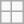<table class="wikitable"|align="left">
<tr valign="top" |>
<td></td>
<td></td>
</tr>
<tr valign="top" |>
<td></td>
<td></td>
</tr>
</table>
